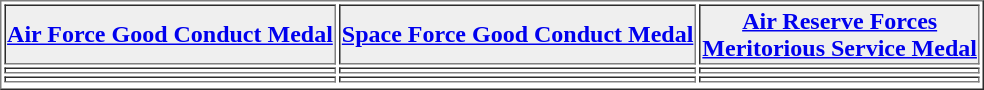<table align="center" border="1"  cellpadding="1">
<tr>
<th style="background:#efefef;"><a href='#'>Air Force Good Conduct Medal</a></th>
<th style="background:#efefef;"><a href='#'>Space Force Good Conduct Medal</a></th>
<th style="background:#efefef;"><a href='#'>Air Reserve Forces<br>Meritorious Service Medal</a></th>
</tr>
<tr>
<td></td>
<td></td>
<td></td>
</tr>
<tr>
<td></td>
<td></td>
<td></td>
</tr>
<tr>
</tr>
</table>
